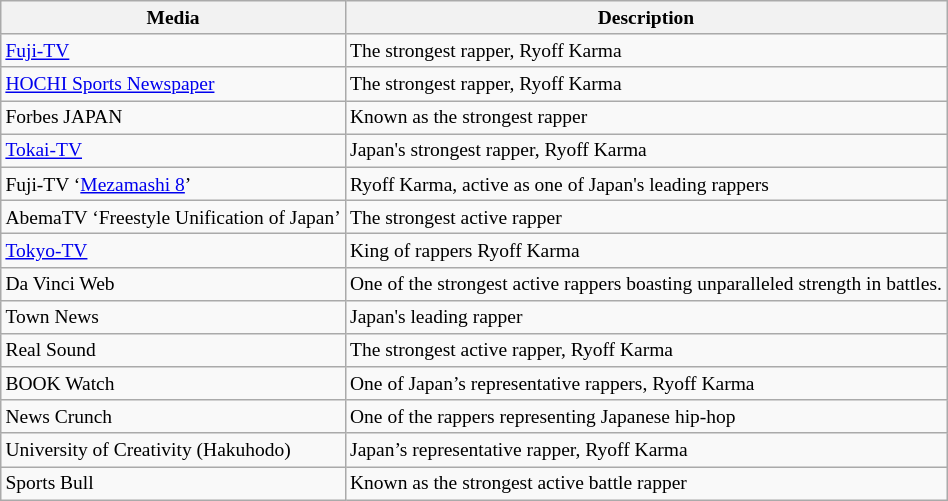<table class="wikitable" style="font-size:small">
<tr>
<th>Media</th>
<th>Description</th>
</tr>
<tr>
<td><a href='#'>Fuji-TV</a></td>
<td>The strongest rapper, Ryoff Karma</td>
</tr>
<tr>
<td><a href='#'>HOCHI Sports Newspaper</a></td>
<td>The strongest rapper, Ryoff Karma</td>
</tr>
<tr>
<td>Forbes JAPAN</td>
<td>Known as the strongest rapper</td>
</tr>
<tr>
<td><a href='#'>Tokai-TV</a></td>
<td>Japan's strongest rapper, Ryoff Karma</td>
</tr>
<tr>
<td>Fuji-TV ‘<a href='#'>Mezamashi 8</a>’</td>
<td>Ryoff Karma, active as one of Japan's leading rappers</td>
</tr>
<tr>
<td>AbemaTV ‘Freestyle Unification of Japan’</td>
<td>The strongest active rapper</td>
</tr>
<tr>
<td><a href='#'>Tokyo-TV</a></td>
<td>King of rappers Ryoff Karma</td>
</tr>
<tr>
<td>Da Vinci Web</td>
<td>One of the strongest active rappers boasting unparalleled strength in battles.</td>
</tr>
<tr>
<td>Town News</td>
<td>Japan's leading rapper</td>
</tr>
<tr>
<td>Real Sound</td>
<td>The strongest active rapper, Ryoff Karma</td>
</tr>
<tr>
<td>BOOK Watch</td>
<td>One of Japan’s representative rappers, Ryoff Karma</td>
</tr>
<tr>
<td>News Crunch</td>
<td>One of the rappers representing Japanese hip-hop</td>
</tr>
<tr>
<td>University of Creativity (Hakuhodo)</td>
<td>Japan’s representative rapper, Ryoff Karma</td>
</tr>
<tr>
<td>Sports Bull</td>
<td>Known as the strongest active battle rapper</td>
</tr>
</table>
